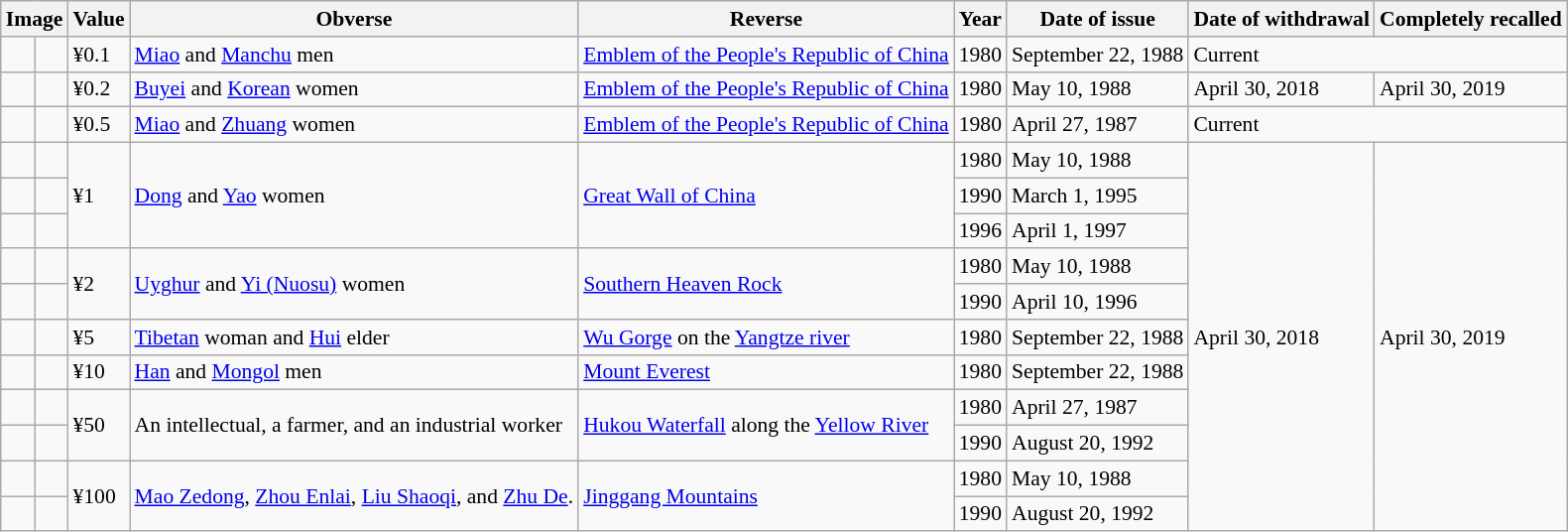<table class="wikitable" style="font-size: 90%">
<tr>
<th colspan=2>Image</th>
<th>Value</th>
<th>Obverse</th>
<th>Reverse</th>
<th>Year</th>
<th>Date of issue</th>
<th>Date of withdrawal</th>
<th>Completely recalled</th>
</tr>
<tr>
<td></td>
<td></td>
<td>¥0.1</td>
<td><a href='#'>Miao</a> and <a href='#'>Manchu</a> men</td>
<td><a href='#'>Emblem of the People's Republic of China</a></td>
<td>1980</td>
<td>September 22, 1988</td>
<td colspan="2">Current</td>
</tr>
<tr>
<td></td>
<td></td>
<td>¥0.2</td>
<td><a href='#'>Buyei</a> and <a href='#'>Korean</a> women</td>
<td><a href='#'>Emblem of the People's Republic of China</a></td>
<td>1980</td>
<td>May 10, 1988</td>
<td>April 30, 2018</td>
<td>April 30, 2019</td>
</tr>
<tr>
<td></td>
<td></td>
<td>¥0.5</td>
<td><a href='#'>Miao</a> and <a href='#'>Zhuang</a> women</td>
<td><a href='#'>Emblem of the People's Republic of China</a></td>
<td>1980</td>
<td>April 27, 1987</td>
<td colspan="2">Current</td>
</tr>
<tr>
<td></td>
<td></td>
<td rowspan="3">¥1</td>
<td rowspan="3"><a href='#'>Dong</a> and <a href='#'>Yao</a> women</td>
<td rowspan="3"><a href='#'>Great Wall of China</a></td>
<td>1980</td>
<td>May 10, 1988</td>
<td rowspan="11">April 30, 2018</td>
<td rowspan="11">April 30, 2019</td>
</tr>
<tr>
<td></td>
<td></td>
<td>1990</td>
<td>March 1, 1995</td>
</tr>
<tr>
<td></td>
<td></td>
<td>1996</td>
<td>April 1, 1997</td>
</tr>
<tr>
<td></td>
<td></td>
<td rowspan="2">¥2</td>
<td rowspan="2"><a href='#'>Uyghur</a> and <a href='#'>Yi (Nuosu)</a> women</td>
<td rowspan="2"><a href='#'>Southern Heaven Rock</a></td>
<td>1980</td>
<td>May 10, 1988</td>
</tr>
<tr>
<td></td>
<td></td>
<td>1990</td>
<td>April 10, 1996</td>
</tr>
<tr>
<td></td>
<td></td>
<td>¥5</td>
<td><a href='#'>Tibetan</a> woman and <a href='#'>Hui</a> elder</td>
<td><a href='#'>Wu Gorge</a> on the <a href='#'>Yangtze river</a></td>
<td>1980</td>
<td>September 22, 1988</td>
</tr>
<tr>
<td></td>
<td></td>
<td>¥10</td>
<td><a href='#'>Han</a> and <a href='#'>Mongol</a> men</td>
<td><a href='#'>Mount Everest</a></td>
<td>1980</td>
<td>September 22, 1988</td>
</tr>
<tr>
<td></td>
<td></td>
<td rowspan="2">¥50</td>
<td rowspan="2">An intellectual, a farmer, and an industrial worker</td>
<td rowspan="2"><a href='#'>Hukou Waterfall</a> along the <a href='#'>Yellow River</a></td>
<td>1980</td>
<td>April 27, 1987</td>
</tr>
<tr>
<td></td>
<td></td>
<td>1990</td>
<td>August 20, 1992</td>
</tr>
<tr>
<td></td>
<td></td>
<td rowspan="2">¥100</td>
<td rowspan="2"><a href='#'>Mao Zedong</a>, <a href='#'>Zhou Enlai</a>, <a href='#'>Liu Shaoqi</a>, and <a href='#'>Zhu De</a>.</td>
<td rowspan="2"><a href='#'>Jinggang Mountains</a></td>
<td>1980</td>
<td>May 10, 1988</td>
</tr>
<tr>
<td></td>
<td></td>
<td>1990</td>
<td>August 20, 1992</td>
</tr>
</table>
